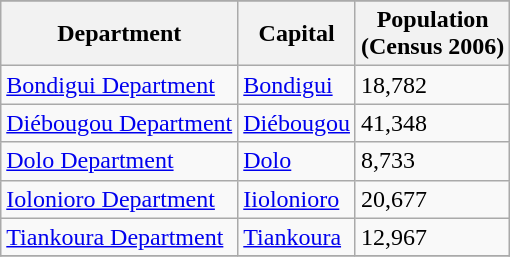<table class="wikitable">
<tr>
</tr>
<tr>
<th>Department</th>
<th>Capital</th>
<th>Population<br>(Census 2006)</th>
</tr>
<tr>
<td><a href='#'>Bondigui Department</a></td>
<td><a href='#'>Bondigui</a></td>
<td>18,782</td>
</tr>
<tr>
<td><a href='#'>Diébougou Department</a></td>
<td><a href='#'>Diébougou</a></td>
<td>41,348</td>
</tr>
<tr>
<td><a href='#'>Dolo Department</a></td>
<td><a href='#'>Dolo</a></td>
<td>8,733</td>
</tr>
<tr>
<td><a href='#'>Iolonioro Department</a></td>
<td><a href='#'>Iiolonioro</a></td>
<td>20,677</td>
</tr>
<tr>
<td><a href='#'>Tiankoura Department</a></td>
<td><a href='#'>Tiankoura</a></td>
<td>12,967</td>
</tr>
<tr>
</tr>
</table>
